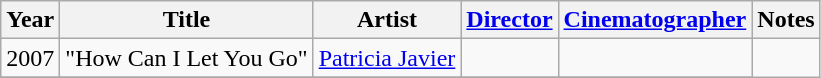<table class="wikitable">
<tr>
<th>Year</th>
<th>Title</th>
<th>Artist</th>
<th><a href='#'>Director</a></th>
<th><a href='#'>Cinematographer</a></th>
<th>Notes</th>
</tr>
<tr>
<td>2007</td>
<td>"How Can I Let You Go"</td>
<td><a href='#'>Patricia Javier</a></td>
<td></td>
<td></td>
</tr>
<tr>
</tr>
</table>
